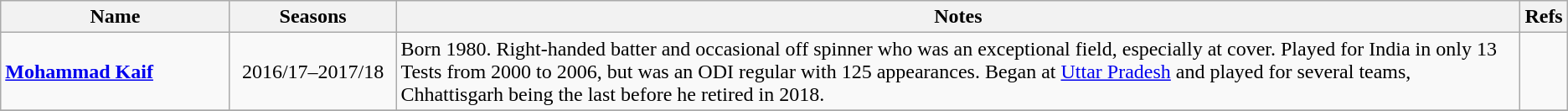<table class="wikitable">
<tr>
<th style="width:175px">Name</th>
<th style="width:125px">Seasons</th>
<th>Notes</th>
<th>Refs</th>
</tr>
<tr>
<td><strong><a href='#'>Mohammad Kaif</a></strong></td>
<td align="center">2016/17–2017/18</td>
<td>Born 1980. Right-handed batter and occasional off spinner who was an exceptional field, especially at cover. Played for India in only 13 Tests from 2000 to 2006, but was an ODI regular with 125 appearances. Began at <a href='#'>Uttar Pradesh</a> and played for several teams, Chhattisgarh being the last before he retired in 2018.</td>
<td></td>
</tr>
<tr>
</tr>
</table>
